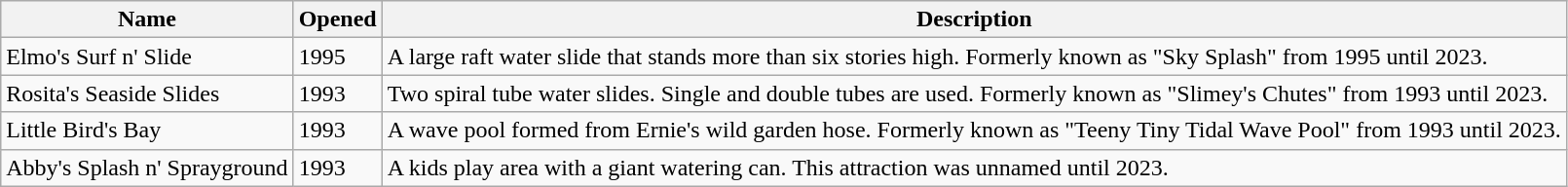<table class="wikitable">
<tr>
<th>Name</th>
<th>Opened</th>
<th>Description</th>
</tr>
<tr>
<td>Elmo's Surf n' Slide</td>
<td>1995</td>
<td>A large raft water slide that stands more than six stories high. Formerly known as "Sky Splash" from 1995 until 2023.</td>
</tr>
<tr>
<td>Rosita's Seaside Slides</td>
<td>1993</td>
<td>Two spiral tube water slides. Single and double tubes are used. Formerly known as "Slimey's Chutes" from 1993 until 2023.</td>
</tr>
<tr>
<td>Little Bird's Bay</td>
<td>1993</td>
<td>A  wave pool formed from Ernie's wild garden hose. Formerly known as "Teeny Tiny Tidal Wave Pool" from 1993 until 2023.</td>
</tr>
<tr>
<td>Abby's Splash n' Sprayground</td>
<td>1993</td>
<td a water play ground with gigantic watering can>A kids play area with a giant watering can. This attraction was unnamed until 2023.</td>
</tr>
</table>
